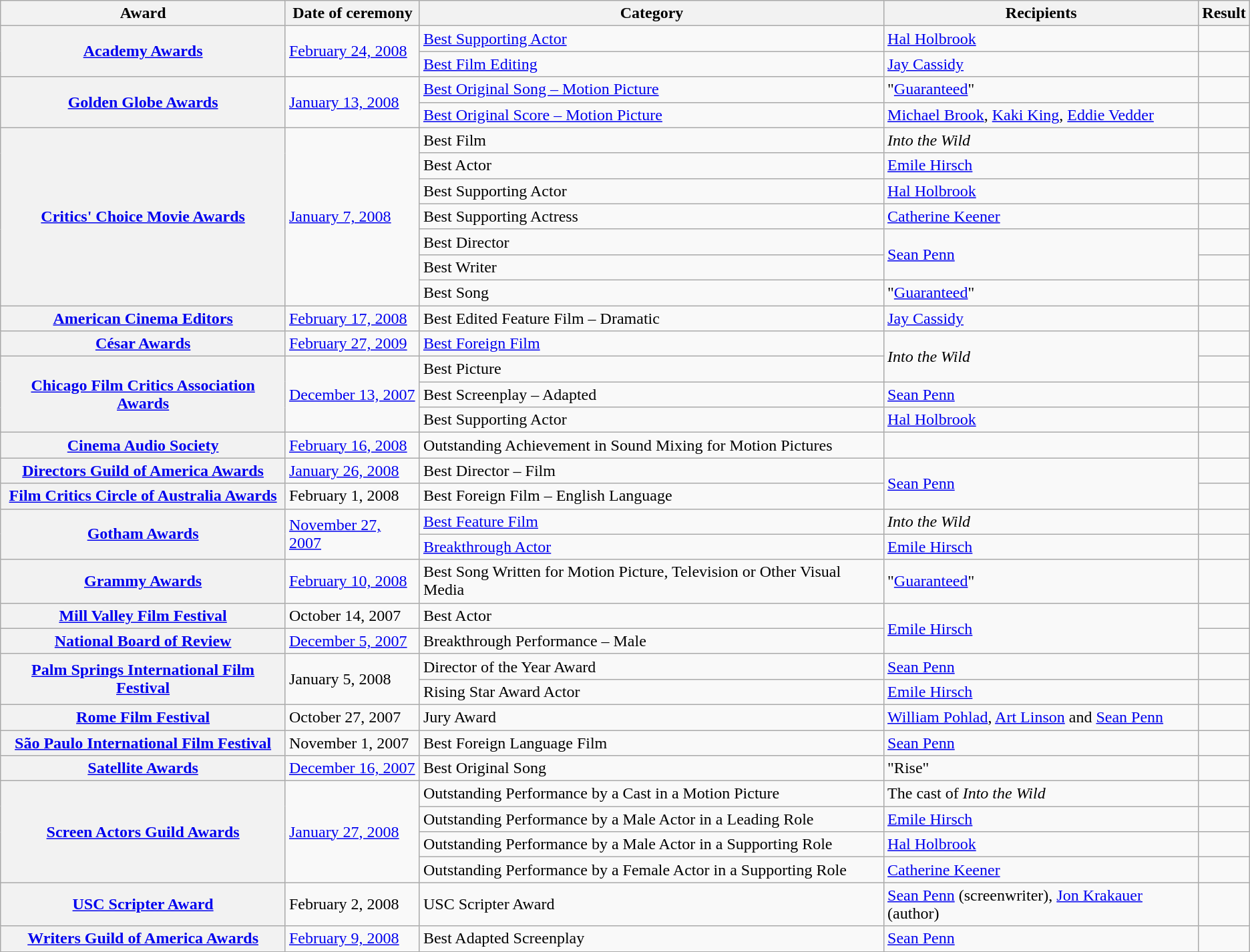<table class="wikitable sortable plainrowheaders">
<tr>
<th scope="col">Award</th>
<th scope="col">Date of ceremony</th>
<th scope="col">Category</th>
<th scope="col">Recipients</th>
<th scope="col">Result</th>
</tr>
<tr>
<th scope="row" rowspan="2"><a href='#'>Academy Awards</a></th>
<td rowspan="2"><a href='#'>February 24, 2008</a></td>
<td><a href='#'>Best Supporting Actor</a></td>
<td><a href='#'>Hal Holbrook</a></td>
<td></td>
</tr>
<tr>
<td><a href='#'>Best Film Editing</a></td>
<td><a href='#'>Jay Cassidy</a></td>
<td></td>
</tr>
<tr>
<th scope="row" rowspan="2"><a href='#'>Golden Globe Awards</a></th>
<td rowspan="2"><a href='#'>January 13, 2008</a></td>
<td><a href='#'>Best Original Song – Motion Picture</a></td>
<td>"<a href='#'>Guaranteed</a>"</td>
<td></td>
</tr>
<tr>
<td><a href='#'>Best Original Score – Motion Picture</a></td>
<td><a href='#'>Michael Brook</a>, <a href='#'>Kaki King</a>, <a href='#'>Eddie Vedder</a></td>
<td></td>
</tr>
<tr>
<th scope="row" rowspan="7"><a href='#'>Critics' Choice Movie Awards</a></th>
<td rowspan="7"><a href='#'>January 7, 2008</a></td>
<td>Best Film</td>
<td><em>Into the Wild</em></td>
<td></td>
</tr>
<tr>
<td>Best Actor</td>
<td><a href='#'>Emile Hirsch</a></td>
<td></td>
</tr>
<tr>
<td>Best Supporting Actor</td>
<td><a href='#'>Hal Holbrook</a></td>
<td></td>
</tr>
<tr>
<td>Best Supporting Actress</td>
<td><a href='#'>Catherine Keener</a></td>
<td></td>
</tr>
<tr>
<td>Best Director</td>
<td rowspan="2"><a href='#'>Sean Penn</a></td>
<td></td>
</tr>
<tr>
<td>Best Writer</td>
<td></td>
</tr>
<tr>
<td>Best Song</td>
<td>"<a href='#'>Guaranteed</a>"</td>
<td></td>
</tr>
<tr>
<th scope="row"><a href='#'>American Cinema Editors</a></th>
<td><a href='#'>February 17, 2008</a></td>
<td>Best Edited Feature Film – Dramatic</td>
<td><a href='#'>Jay Cassidy</a></td>
<td></td>
</tr>
<tr>
<th scope="row"><a href='#'>César Awards</a></th>
<td><a href='#'>February 27, 2009</a></td>
<td><a href='#'>Best Foreign Film</a></td>
<td rowspan="2"><em>Into the Wild</em></td>
<td></td>
</tr>
<tr>
<th scope="row" rowspan="3"><a href='#'>Chicago Film Critics Association Awards</a></th>
<td rowspan="3"><a href='#'>December 13, 2007</a></td>
<td>Best Picture</td>
<td></td>
</tr>
<tr>
<td>Best Screenplay – Adapted</td>
<td><a href='#'>Sean Penn</a></td>
<td></td>
</tr>
<tr>
<td>Best Supporting Actor</td>
<td><a href='#'>Hal Holbrook</a></td>
<td></td>
</tr>
<tr>
<th scope="row"><a href='#'>Cinema Audio Society</a></th>
<td><a href='#'>February 16, 2008</a></td>
<td>Outstanding Achievement in Sound Mixing for Motion Pictures</td>
<td></td>
<td></td>
</tr>
<tr>
<th scope="row"><a href='#'>Directors Guild of America Awards</a></th>
<td><a href='#'>January 26, 2008</a></td>
<td>Best Director – Film</td>
<td rowspan="2"><a href='#'>Sean Penn</a></td>
<td></td>
</tr>
<tr>
<th scope="row"><a href='#'>Film Critics Circle of Australia Awards</a></th>
<td>February 1, 2008</td>
<td>Best Foreign Film – English Language</td>
<td></td>
</tr>
<tr>
<th scope="row" rowspan="2"><a href='#'>Gotham Awards</a></th>
<td rowspan="2"><a href='#'>November 27, 2007</a></td>
<td><a href='#'>Best Feature Film</a></td>
<td><em>Into the Wild</em></td>
<td></td>
</tr>
<tr>
<td><a href='#'>Breakthrough Actor</a></td>
<td><a href='#'>Emile Hirsch</a></td>
<td></td>
</tr>
<tr>
<th scope="row"><a href='#'>Grammy Awards</a></th>
<td><a href='#'>February 10, 2008</a></td>
<td>Best Song Written for Motion Picture, Television or Other Visual Media</td>
<td>"<a href='#'>Guaranteed</a>"</td>
<td></td>
</tr>
<tr>
<th scope="row"><a href='#'>Mill Valley Film Festival</a></th>
<td>October 14, 2007</td>
<td>Best Actor</td>
<td rowspan="2"><a href='#'>Emile Hirsch</a></td>
<td></td>
</tr>
<tr>
<th scope="row"><a href='#'>National Board of Review</a></th>
<td><a href='#'>December 5, 2007</a></td>
<td>Breakthrough Performance – Male</td>
<td></td>
</tr>
<tr>
<th scope="row" rowspan="2"><a href='#'>Palm Springs International Film Festival</a></th>
<td rowspan="2">January 5, 2008</td>
<td>Director of the Year Award</td>
<td><a href='#'>Sean Penn</a></td>
<td></td>
</tr>
<tr>
<td>Rising Star Award Actor</td>
<td><a href='#'>Emile Hirsch</a></td>
<td></td>
</tr>
<tr>
<th scope="row"><a href='#'>Rome Film Festival</a></th>
<td>October 27, 2007</td>
<td>Jury Award</td>
<td><a href='#'>William Pohlad</a>, <a href='#'>Art Linson</a> and <a href='#'>Sean Penn</a></td>
<td></td>
</tr>
<tr>
<th scope="row"><a href='#'>São Paulo International Film Festival</a></th>
<td>November 1, 2007</td>
<td>Best Foreign Language Film</td>
<td><a href='#'>Sean Penn</a></td>
<td></td>
</tr>
<tr>
<th scope="row"><a href='#'>Satellite Awards</a></th>
<td><a href='#'>December 16, 2007</a></td>
<td>Best Original Song</td>
<td>"Rise"</td>
<td></td>
</tr>
<tr>
<th scope="row" rowspan="4"><a href='#'>Screen Actors Guild Awards</a></th>
<td rowspan="4"><a href='#'>January 27, 2008</a></td>
<td>Outstanding Performance by a Cast in a Motion Picture</td>
<td>The cast of <em>Into the Wild</em></td>
<td></td>
</tr>
<tr>
<td>Outstanding Performance by a Male Actor in a Leading Role</td>
<td><a href='#'>Emile Hirsch</a></td>
<td></td>
</tr>
<tr>
<td>Outstanding Performance by a Male Actor in a Supporting Role</td>
<td><a href='#'>Hal Holbrook</a></td>
<td></td>
</tr>
<tr>
<td>Outstanding Performance by a Female Actor in a Supporting Role</td>
<td><a href='#'>Catherine Keener</a></td>
<td></td>
</tr>
<tr>
<th scope="row"><a href='#'>USC Scripter Award</a></th>
<td>February 2, 2008</td>
<td>USC Scripter Award</td>
<td><a href='#'>Sean Penn</a> (screenwriter), <a href='#'>Jon Krakauer</a> (author)</td>
<td></td>
</tr>
<tr>
<th scope="row"><a href='#'>Writers Guild of America Awards</a></th>
<td><a href='#'>February 9, 2008</a></td>
<td>Best Adapted Screenplay</td>
<td><a href='#'>Sean Penn</a></td>
<td></td>
</tr>
<tr>
</tr>
</table>
